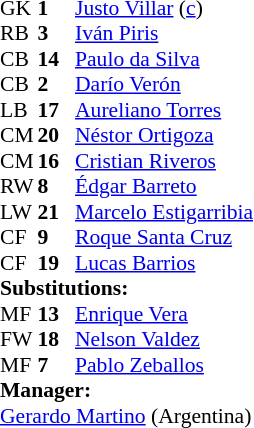<table style="font-size: 90%" cellspacing="0" cellpadding="0">
<tr>
<th width="25"></th>
<th width="25"></th>
</tr>
<tr>
<td>GK</td>
<td><strong>1</strong></td>
<td><a href='#'>Justo Villar</a> (<a href='#'>c</a>)</td>
</tr>
<tr>
<td>RB</td>
<td><strong>3</strong></td>
<td><a href='#'>Iván Piris</a></td>
<td></td>
</tr>
<tr>
<td>CB</td>
<td><strong>14</strong></td>
<td><a href='#'>Paulo da Silva</a></td>
</tr>
<tr>
<td>CB</td>
<td><strong>2</strong></td>
<td><a href='#'>Darío Verón</a></td>
</tr>
<tr>
<td>LB</td>
<td><strong>17</strong></td>
<td><a href='#'>Aureliano Torres</a></td>
</tr>
<tr>
<td>CM</td>
<td><strong>20</strong></td>
<td><a href='#'>Néstor Ortigoza</a></td>
</tr>
<tr>
<td>CM</td>
<td><strong>16</strong></td>
<td><a href='#'>Cristian Riveros</a></td>
</tr>
<tr>
<td>RW</td>
<td><strong>8</strong></td>
<td><a href='#'>Édgar Barreto</a></td>
<td></td>
<td></td>
</tr>
<tr>
<td>LW</td>
<td><strong>21</strong></td>
<td><a href='#'>Marcelo Estigarribia</a></td>
</tr>
<tr>
<td>CF</td>
<td><strong>9</strong></td>
<td><a href='#'>Roque Santa Cruz</a></td>
<td></td>
<td></td>
</tr>
<tr>
<td>CF</td>
<td><strong>19</strong></td>
<td><a href='#'>Lucas Barrios</a></td>
<td></td>
<td></td>
</tr>
<tr>
<td colspan=3><strong>Substitutions:</strong></td>
</tr>
<tr>
<td>MF</td>
<td><strong>13</strong></td>
<td><a href='#'>Enrique Vera</a></td>
<td></td>
<td></td>
</tr>
<tr>
<td>FW</td>
<td><strong>18</strong></td>
<td><a href='#'>Nelson Valdez</a></td>
<td></td>
<td></td>
</tr>
<tr>
<td>MF</td>
<td><strong>7</strong></td>
<td><a href='#'>Pablo Zeballos</a></td>
<td></td>
<td></td>
</tr>
<tr>
<td colspan=3><strong>Manager:</strong></td>
</tr>
<tr>
<td colspan=3><a href='#'>Gerardo Martino</a> (Argentina)</td>
</tr>
</table>
